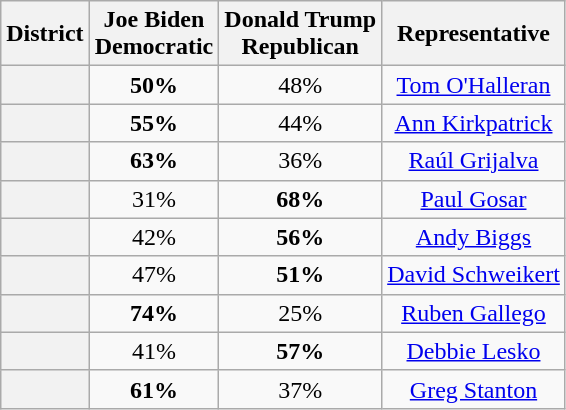<table class="wikitable">
<tr>
<th>District</th>
<th>Joe Biden<br>Democratic</th>
<th>Donald Trump<br>Republican</th>
<th>Representative</th>
</tr>
<tr align="center">
<th></th>
<td><strong>50%</strong></td>
<td>48%</td>
<td><a href='#'>Tom O'Halleran</a></td>
</tr>
<tr align="center">
<th></th>
<td><strong>55%</strong></td>
<td>44%</td>
<td><a href='#'>Ann Kirkpatrick</a></td>
</tr>
<tr align="center">
<th></th>
<td><strong>63%</strong></td>
<td>36%</td>
<td><a href='#'>Raúl Grijalva</a></td>
</tr>
<tr align="center">
<th></th>
<td>31%</td>
<td><strong>68%</strong></td>
<td><a href='#'>Paul Gosar</a></td>
</tr>
<tr align="center">
<th></th>
<td>42%</td>
<td><strong>56%</strong></td>
<td><a href='#'>Andy Biggs</a></td>
</tr>
<tr align="center">
<th></th>
<td>47%</td>
<td><strong>51%</strong></td>
<td><a href='#'>David Schweikert</a></td>
</tr>
<tr align="center">
<th></th>
<td><strong>74%</strong></td>
<td>25%</td>
<td><a href='#'>Ruben Gallego</a></td>
</tr>
<tr align="center">
<th></th>
<td>41%</td>
<td><strong>57%</strong></td>
<td><a href='#'>Debbie Lesko</a></td>
</tr>
<tr align="center">
<th></th>
<td><strong>61%</strong></td>
<td>37%</td>
<td><a href='#'>Greg Stanton</a></td>
</tr>
</table>
